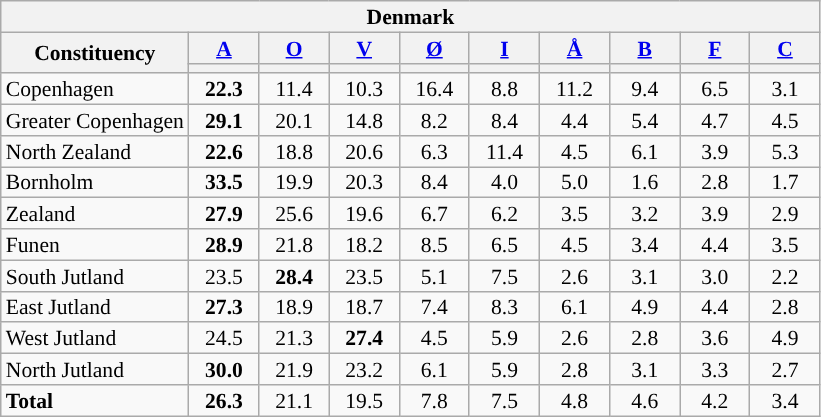<table class="wikitable sortable" style="text-align:center;font-size:90%;line-height:14px">
<tr>
<th colspan="10">Denmark</th>
</tr>
<tr>
<th rowspan="2" class="wikitable sortable">Constituency</th>
<th class="wikitable sortable" style="width:40px;"><a href='#'>A</a></th>
<th class="wikitable sortable" style="width:40px;"><a href='#'>O</a></th>
<th class="wikitable sortable" style="width:40px;"><a href='#'>V</a></th>
<th class="wikitable sortable" style="width:40px;"><a href='#'>Ø</a></th>
<th class="wikitable sortable" style="width:40px;"><a href='#'>I</a></th>
<th class="wikitable sortable" style="width:40px;"><a href='#'>Å</a></th>
<th class="wikitable sortable" style="width:40px;"><a href='#'>B</a></th>
<th class="wikitable sortable" style="width:40px;"><a href='#'>F</a></th>
<th class="wikitable sortable" style="width:40px;"><a href='#'>C</a></th>
</tr>
<tr>
<th class="wikitable sortable" style="background:"></th>
<th class="wikitable sortable" style="background:"></th>
<th class="wikitable sortable" style="background:"></th>
<th class="wikitable sortable" style="background:"></th>
<th class="wikitable sortable" style="background:"></th>
<th class="wikitable sortable" style="background:"></th>
<th class="wikitable sortable" style="background:"></th>
<th class="wikitable sortable" style="background:"></th>
<th class="wikitable sortable" style="background:"></th>
</tr>
<tr>
<td align="left">Copenhagen</td>
<td style="background:"><strong>22.3</strong></td>
<td>11.4</td>
<td>10.3</td>
<td>16.4</td>
<td>8.8</td>
<td>11.2</td>
<td>9.4</td>
<td>6.5</td>
<td>3.1</td>
</tr>
<tr>
<td align="left">Greater Copenhagen</td>
<td style="background:"><strong>29.1</strong></td>
<td>20.1</td>
<td>14.8</td>
<td>8.2</td>
<td>8.4</td>
<td>4.4</td>
<td>5.4</td>
<td>4.7</td>
<td>4.5</td>
</tr>
<tr>
<td align="left">North Zealand</td>
<td style="background:"><strong>22.6</strong></td>
<td>18.8</td>
<td>20.6</td>
<td>6.3</td>
<td>11.4</td>
<td>4.5</td>
<td>6.1</td>
<td>3.9</td>
<td>5.3</td>
</tr>
<tr>
<td align="left">Bornholm</td>
<td style="background:"><strong>33.5</strong></td>
<td>19.9</td>
<td>20.3</td>
<td>8.4</td>
<td>4.0</td>
<td>5.0</td>
<td>1.6</td>
<td>2.8</td>
<td>1.7</td>
</tr>
<tr>
<td align="left">Zealand</td>
<td style="background:"><strong>27.9</strong></td>
<td>25.6</td>
<td>19.6</td>
<td>6.7</td>
<td>6.2</td>
<td>3.5</td>
<td>3.2</td>
<td>3.9</td>
<td>2.9</td>
</tr>
<tr>
<td align="left">Funen</td>
<td style="background:"><strong>28.9</strong></td>
<td>21.8</td>
<td>18.2</td>
<td>8.5</td>
<td>6.5</td>
<td>4.5</td>
<td>3.4</td>
<td>4.4</td>
<td>3.5</td>
</tr>
<tr>
<td align="left">South Jutland</td>
<td>23.5</td>
<td style="background:"><strong>28.4</strong></td>
<td>23.5</td>
<td>5.1</td>
<td>7.5</td>
<td>2.6</td>
<td>3.1</td>
<td>3.0</td>
<td>2.2</td>
</tr>
<tr>
<td align="left">East Jutland</td>
<td style="background:"><strong>27.3</strong></td>
<td>18.9</td>
<td>18.7</td>
<td>7.4</td>
<td>8.3</td>
<td>6.1</td>
<td>4.9</td>
<td>4.4</td>
<td>2.8</td>
</tr>
<tr>
<td align="left">West Jutland</td>
<td>24.5</td>
<td>21.3</td>
<td style="background:"><strong>27.4</strong></td>
<td>4.5</td>
<td>5.9</td>
<td>2.6</td>
<td>2.8</td>
<td>3.6</td>
<td>4.9</td>
</tr>
<tr>
<td align="left">North Jutland</td>
<td style="background:"><strong>30.0</strong></td>
<td>21.9</td>
<td>23.2</td>
<td>6.1</td>
<td>5.9</td>
<td>2.8</td>
<td>3.1</td>
<td>3.3</td>
<td>2.7</td>
</tr>
<tr class="sortbottom">
<td align="left"><strong>Total</strong></td>
<td style="background:"><strong>26.3</strong></td>
<td>21.1</td>
<td>19.5</td>
<td>7.8</td>
<td>7.5</td>
<td>4.8</td>
<td>4.6</td>
<td>4.2</td>
<td>3.4</td>
</tr>
</table>
